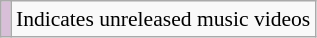<table class="wikitable" style="font-size:90%;">
<tr>
<td style="background-color:#D8BFD8"></td>
<td>Indicates unreleased music videos</td>
</tr>
</table>
